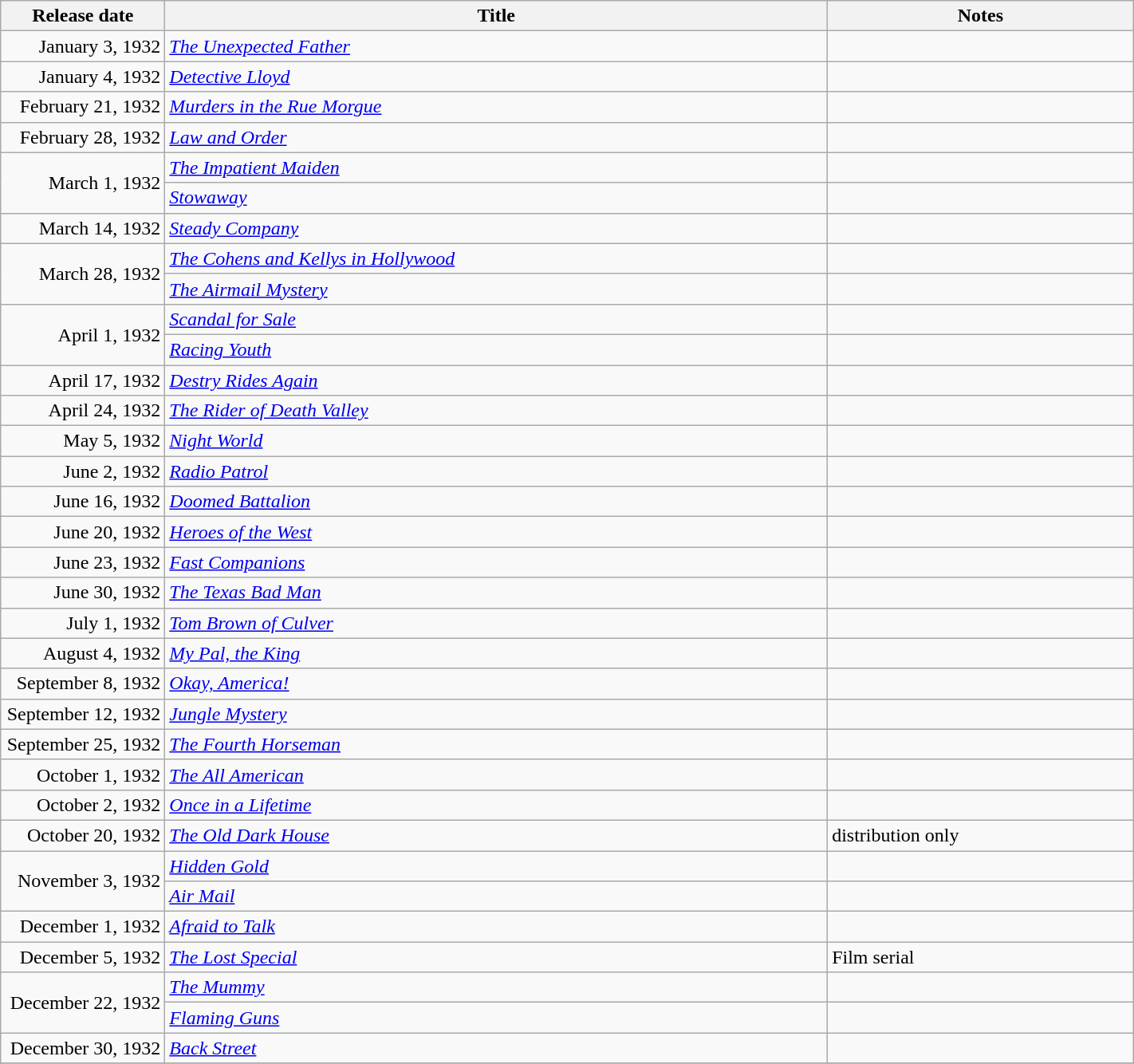<table class="wikitable sortable" style="width:75%;">
<tr>
<th scope="col" style="width:130px;">Release date</th>
<th>Title</th>
<th>Notes</th>
</tr>
<tr>
<td style="text-align:right;">January 3, 1932</td>
<td><em><a href='#'>The Unexpected Father</a></em></td>
<td></td>
</tr>
<tr>
<td style="text-align:right;">January 4, 1932</td>
<td><em><a href='#'>Detective Lloyd</a></em></td>
<td></td>
</tr>
<tr>
<td style="text-align:right;">February 21, 1932</td>
<td><em><a href='#'>Murders in the Rue Morgue</a></em></td>
<td></td>
</tr>
<tr>
<td style="text-align:right;">February 28, 1932</td>
<td><em><a href='#'>Law and Order</a></em></td>
<td></td>
</tr>
<tr>
<td style="text-align:right;" rowspan="2">March 1, 1932</td>
<td><em><a href='#'>The Impatient Maiden</a></em></td>
<td></td>
</tr>
<tr>
<td><em><a href='#'>Stowaway</a></em></td>
<td></td>
</tr>
<tr>
<td style="text-align:right;">March 14, 1932</td>
<td><em><a href='#'>Steady Company</a></em></td>
<td></td>
</tr>
<tr>
<td style="text-align:right;" rowspan="2">March 28, 1932</td>
<td><em><a href='#'>The Cohens and Kellys in Hollywood</a></em></td>
<td></td>
</tr>
<tr>
<td><em><a href='#'>The Airmail Mystery</a></em></td>
<td></td>
</tr>
<tr>
<td style="text-align:right;" rowspan="2">April 1, 1932</td>
<td><em><a href='#'>Scandal for Sale</a></em></td>
<td></td>
</tr>
<tr>
<td><em><a href='#'>Racing Youth</a></em></td>
<td></td>
</tr>
<tr>
<td style="text-align:right;">April 17, 1932</td>
<td><em><a href='#'>Destry Rides Again</a></em></td>
<td></td>
</tr>
<tr>
<td style="text-align:right;">April 24, 1932</td>
<td><em><a href='#'>The Rider of Death Valley</a></em></td>
<td></td>
</tr>
<tr>
<td style="text-align:right;">May 5, 1932</td>
<td><em><a href='#'>Night World</a></em></td>
<td></td>
</tr>
<tr>
<td style="text-align:right;">June 2, 1932</td>
<td><em><a href='#'>Radio Patrol</a></em></td>
<td></td>
</tr>
<tr>
<td style="text-align:right;">June 16, 1932</td>
<td><em><a href='#'>Doomed Battalion</a></em></td>
<td></td>
</tr>
<tr>
<td style="text-align:right;">June 20, 1932</td>
<td><em><a href='#'>Heroes of the West</a></em></td>
<td></td>
</tr>
<tr>
<td style="text-align:right;">June 23, 1932</td>
<td><em><a href='#'>Fast Companions</a></em></td>
<td></td>
</tr>
<tr>
<td style="text-align:right;">June 30, 1932</td>
<td><em><a href='#'>The Texas Bad Man</a></em></td>
<td></td>
</tr>
<tr>
<td style="text-align:right;">July 1, 1932</td>
<td><em><a href='#'>Tom Brown of Culver</a></em></td>
<td></td>
</tr>
<tr>
<td style="text-align:right;">August 4, 1932</td>
<td><em><a href='#'>My Pal, the King</a></em></td>
<td></td>
</tr>
<tr>
<td style="text-align:right;">September 8, 1932</td>
<td><em><a href='#'>Okay, America!</a></em></td>
<td></td>
</tr>
<tr>
<td style="text-align:right;">September 12, 1932</td>
<td><em><a href='#'>Jungle Mystery</a></em></td>
<td></td>
</tr>
<tr>
<td style="text-align:right;">September 25, 1932</td>
<td><em><a href='#'>The Fourth Horseman</a></em></td>
<td></td>
</tr>
<tr>
<td style="text-align:right;">October 1, 1932</td>
<td><em><a href='#'>The All American</a></em></td>
<td></td>
</tr>
<tr>
<td style="text-align:right;">October 2, 1932</td>
<td><em><a href='#'>Once in a Lifetime</a></em></td>
<td></td>
</tr>
<tr>
<td style="text-align:right;">October 20, 1932</td>
<td><em><a href='#'>The Old Dark House</a></em></td>
<td>distribution only</td>
</tr>
<tr>
<td style="text-align:right;" rowspan="2">November 3, 1932</td>
<td><em><a href='#'>Hidden Gold</a></em></td>
<td></td>
</tr>
<tr>
<td><em><a href='#'>Air Mail</a></em></td>
<td></td>
</tr>
<tr>
<td style="text-align:right;">December 1, 1932</td>
<td><em><a href='#'>Afraid to Talk</a></em></td>
<td></td>
</tr>
<tr>
<td style="text-align:right;">December 5, 1932</td>
<td><em><a href='#'>The Lost Special</a></em></td>
<td>Film serial</td>
</tr>
<tr>
<td style="text-align:right;" rowspan="2">December 22, 1932</td>
<td><em><a href='#'>The Mummy</a></em></td>
<td></td>
</tr>
<tr>
<td><em><a href='#'>Flaming Guns</a></em></td>
<td></td>
</tr>
<tr>
<td style="text-align:right;">December 30, 1932</td>
<td><em><a href='#'>Back Street</a></em></td>
<td></td>
</tr>
<tr>
</tr>
</table>
